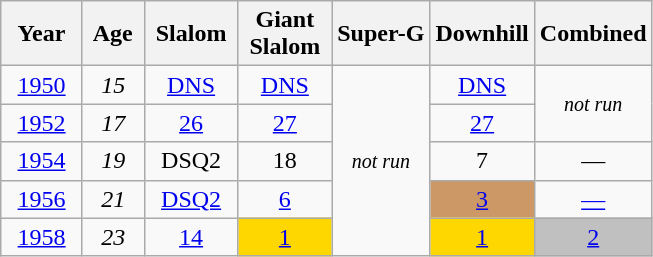<table class=wikitable style="text-align:center">
<tr>
<th>  Year  </th>
<th> Age </th>
<th> Slalom </th>
<th>Giant<br> Slalom </th>
<th>Super-G</th>
<th>Downhill</th>
<th>Combined</th>
</tr>
<tr>
<td><a href='#'>1950</a></td>
<td><em>15</em></td>
<td><a href='#'>DNS</a></td>
<td><a href='#'>DNS</a></td>
<td rowspan=5><small><em>not run</em></small></td>
<td><a href='#'>DNS</a></td>
<td rowspan=2><small><em>not run</em></small></td>
</tr>
<tr>
<td><a href='#'>1952</a></td>
<td><em>17</em></td>
<td><a href='#'>26</a></td>
<td><a href='#'>27</a></td>
<td><a href='#'>27</a></td>
</tr>
<tr>
<td><a href='#'>1954</a></td>
<td><em>19</em></td>
<td>DSQ2</td>
<td>18</td>
<td>7</td>
<td>—</td>
</tr>
<tr>
<td><a href='#'>1956</a></td>
<td><em>21</em></td>
<td><a href='#'>DSQ2</a></td>
<td><a href='#'>6</a></td>
<td style="background:#c96;"><a href='#'>3</a></td>
<td><a href='#'>—</a></td>
</tr>
<tr>
<td><a href='#'>1958</a></td>
<td><em>23</em></td>
<td><a href='#'>14</a></td>
<td style="background:gold;"><a href='#'>1</a></td>
<td style="background:gold;"><a href='#'>1</a></td>
<td style="background:silver;"><a href='#'>2</a></td>
</tr>
</table>
